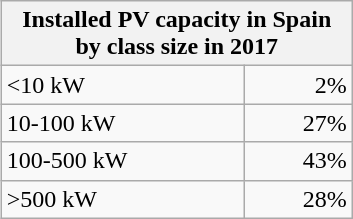<table class="wikitable" style="float:right; width:235px; margin-top:4px; margin-left:5px; margin-bottom:0px;">
<tr>
<th colspan="2">Installed PV capacity in Spain by class size in 2017</th>
</tr>
<tr>
<td><10 kW</td>
<td align="right">2%</td>
</tr>
<tr>
<td>10-100 kW</td>
<td align="right">27%</td>
</tr>
<tr>
<td>100-500 kW</td>
<td align="right">43%</td>
</tr>
<tr>
<td>>500 kW</td>
<td align="right">28%</td>
</tr>
</table>
